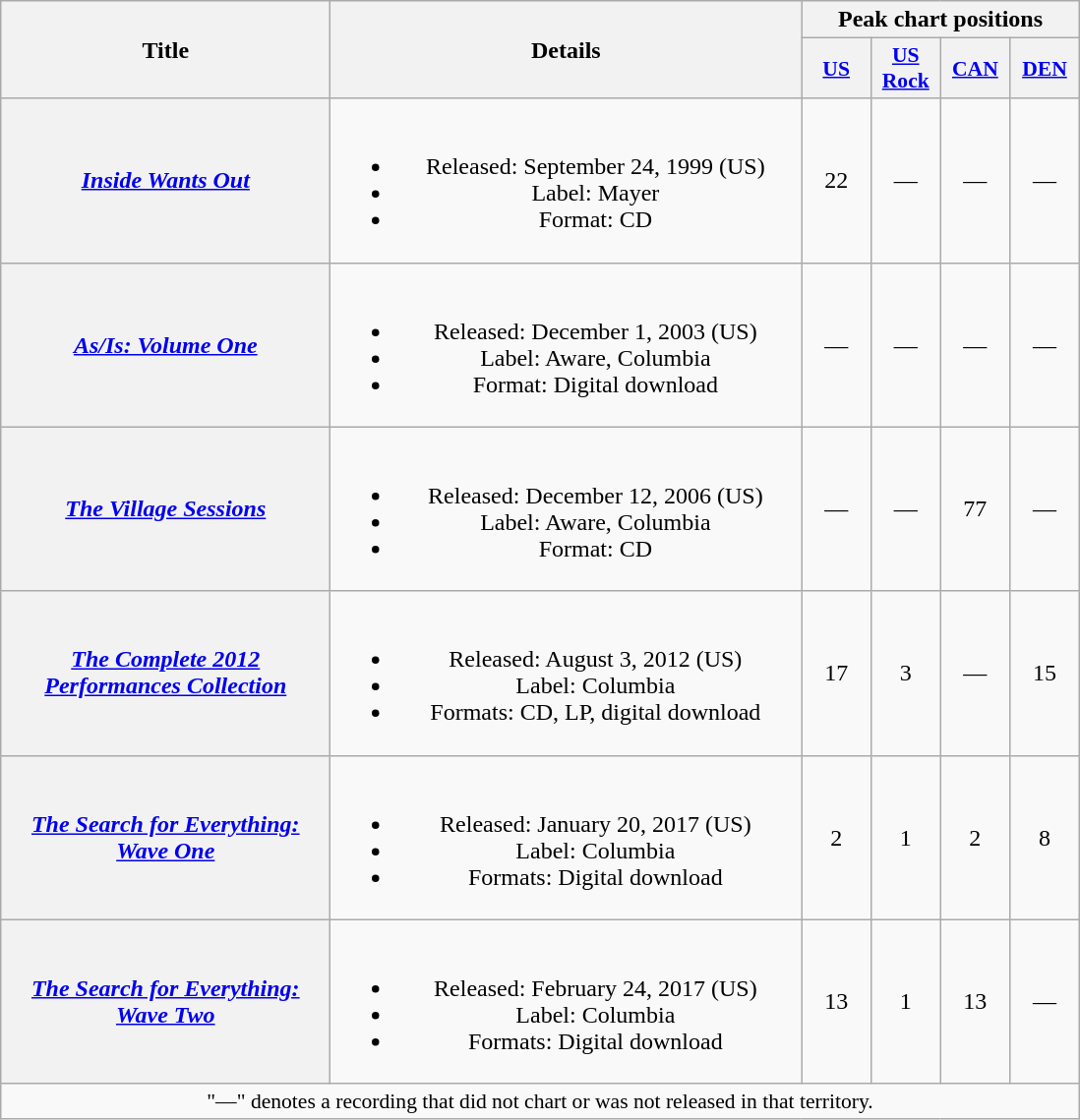<table class="wikitable plainrowheaders" style="text-align:center;">
<tr>
<th scope="col" rowspan="2" style="width:13.5em;">Title</th>
<th scope="col" rowspan="2" style="width:19.5em;">Details</th>
<th scope="col" colspan="4">Peak chart positions</th>
</tr>
<tr>
<th scope="col" style="width:2.8em;font-size:90%;"><a href='#'>US</a><br></th>
<th scope="col" style="width:2.8em;font-size:90%;"><a href='#'>US<br>Rock</a><br></th>
<th scope="col" style="width:2.8em;font-size:90%;"><a href='#'>CAN</a><br></th>
<th scope="col" style="width:2.8em;font-size:90%;"><a href='#'>DEN</a><br></th>
</tr>
<tr>
<th scope="row"><em><a href='#'>Inside Wants Out</a></em></th>
<td><br><ul><li>Released: September 24, 1999 <span>(US)</span></li><li>Label: Mayer</li><li>Format: CD</li></ul></td>
<td>22</td>
<td>—</td>
<td>—</td>
<td>—</td>
</tr>
<tr>
<th scope="row"><em><a href='#'>As/Is: Volume One</a></em></th>
<td><br><ul><li>Released: December 1, 2003 <span>(US)</span></li><li>Label: Aware, Columbia</li><li>Format: Digital download</li></ul></td>
<td>—</td>
<td>—</td>
<td>—</td>
<td>—</td>
</tr>
<tr>
<th scope="row"><em><a href='#'>The Village Sessions</a></em></th>
<td><br><ul><li>Released: December 12, 2006 <span>(US)</span></li><li>Label: Aware, Columbia</li><li>Format: CD</li></ul></td>
<td>—</td>
<td>—</td>
<td>77</td>
<td>—</td>
</tr>
<tr>
<th scope="row"><em><a href='#'>The Complete 2012 Performances Collection</a></em></th>
<td><br><ul><li>Released: August 3, 2012 <span>(US)</span></li><li>Label: Columbia</li><li>Formats: CD, LP, digital download</li></ul></td>
<td>17</td>
<td>3</td>
<td>—</td>
<td>15</td>
</tr>
<tr>
<th scope="row"><em><a href='#'>The Search for Everything: Wave One</a></em></th>
<td><br><ul><li>Released: January 20, 2017 <span>(US)</span></li><li>Label: Columbia</li><li>Formats: Digital download</li></ul></td>
<td>2</td>
<td>1</td>
<td>2</td>
<td>8</td>
</tr>
<tr>
<th scope="row"><em><a href='#'>The Search for Everything: Wave Two</a></em></th>
<td><br><ul><li>Released: February 24, 2017 <span>(US)</span></li><li>Label: Columbia</li><li>Formats: Digital download</li></ul></td>
<td>13</td>
<td>1</td>
<td>13</td>
<td>—</td>
</tr>
<tr>
<td colspan="6" style="font-size:90%">"—" denotes a recording that did not chart or was not released in that territory.</td>
</tr>
</table>
